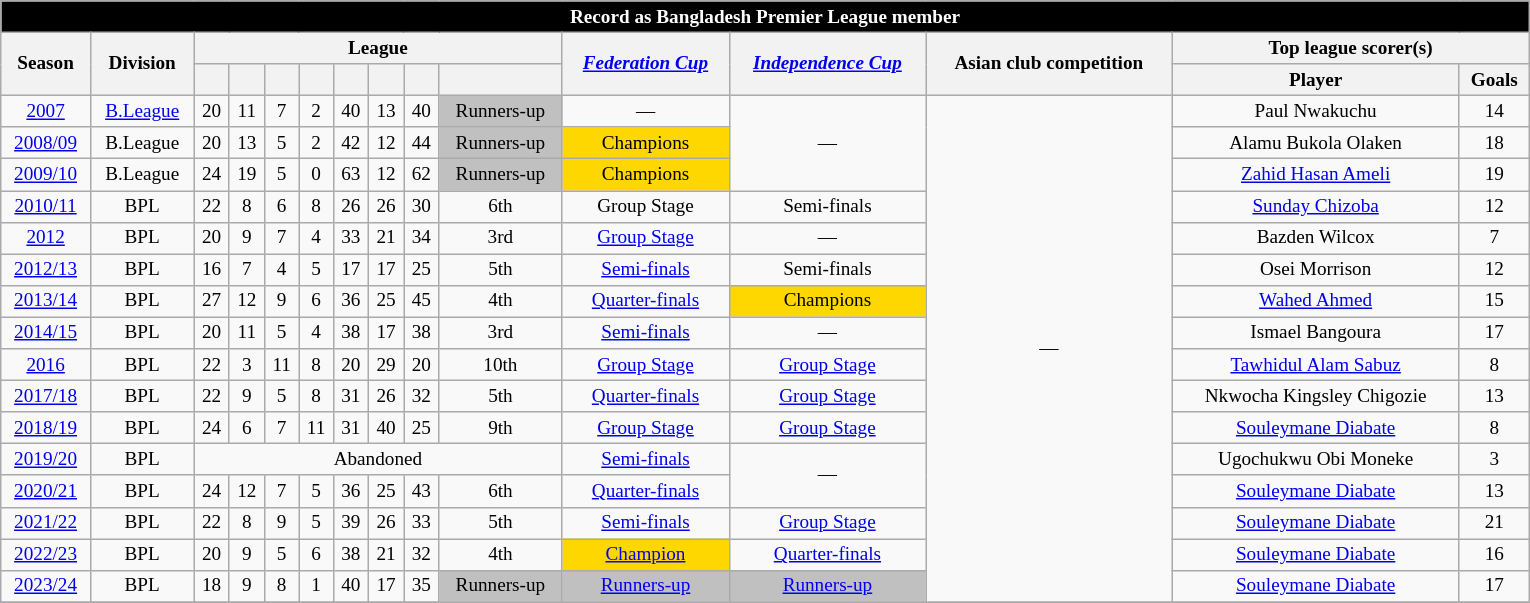<table class="wikitable sortable" style="text-align: center; font-size: 80%;width: 1020px">
<tr>
<th colspan=16 style="background-color:black;color: #FFFFFF;">Record as Bangladesh Premier League member</th>
</tr>
<tr>
<th rowspan="2">Season</th>
<th rowspan="2"><strong>Division</strong></th>
<th colspan="8">League</th>
<th rowspan="2"><em><a href='#'>Federation Cup</a></em></th>
<th rowspan="2"><em><a href='#'>Independence Cup</a></em></th>
<th colspan="2" rowspan="2">Asian club competition</th>
<th colspan="2">Top league scorer(s)</th>
</tr>
<tr>
<th></th>
<th></th>
<th></th>
<th></th>
<th></th>
<th></th>
<th></th>
<th></th>
<th>Player</th>
<th>Goals</th>
</tr>
<tr>
<td><a href='#'>2007</a></td>
<td><a href='#'>B.League</a></td>
<td>20</td>
<td>11</td>
<td>7</td>
<td>2</td>
<td>40</td>
<td>13</td>
<td>40</td>
<td bgcolor="silver" align="center">Runners-up</td>
<td>—</td>
<td rowspan=3>—</td>
<td rowspan="16" colspan="2">—</td>
<td> Paul Nwakuchu</td>
<td>14</td>
</tr>
<tr>
<td><a href='#'>2008/09</a></td>
<td>B.League</td>
<td>20</td>
<td>13</td>
<td>5</td>
<td>2</td>
<td>42</td>
<td>12</td>
<td>44</td>
<td bgcolor="silver" align="center">Runners-up</td>
<td bgcolor="gold" align="center">Champions</td>
<td> Alamu Bukola Olaken</td>
<td>18</td>
</tr>
<tr>
<td><a href='#'>2009/10</a></td>
<td>B.League</td>
<td>24</td>
<td>19</td>
<td>5</td>
<td>0</td>
<td>63</td>
<td>12</td>
<td>62</td>
<td bgcolor="silver" align="center">Runners-up</td>
<td bgcolor="gold" align="center">Champions</td>
<td> <a href='#'>Zahid Hasan Ameli</a></td>
<td>19</td>
</tr>
<tr>
<td><a href='#'>2010/11</a></td>
<td>BPL</td>
<td>22</td>
<td>8</td>
<td>6</td>
<td>8</td>
<td>26</td>
<td>26</td>
<td>30</td>
<td>6th</td>
<td>Group Stage</td>
<td>Semi-finals</td>
<td> <a href='#'>Sunday Chizoba</a></td>
<td>12</td>
</tr>
<tr>
<td><a href='#'>2012</a></td>
<td>BPL</td>
<td>20</td>
<td>9</td>
<td>7</td>
<td>4</td>
<td>33</td>
<td>21</td>
<td>34</td>
<td>3rd</td>
<td><a href='#'>Group Stage</a></td>
<td>—</td>
<td> Bazden Wilcox</td>
<td>7</td>
</tr>
<tr>
<td><a href='#'>2012/13</a></td>
<td>BPL</td>
<td>16</td>
<td>7</td>
<td>4</td>
<td>5</td>
<td>17</td>
<td>17</td>
<td>25</td>
<td>5th</td>
<td><a href='#'>Semi-finals</a></td>
<td>Semi-finals</td>
<td> Osei Morrison</td>
<td>12</td>
</tr>
<tr>
<td><a href='#'>2013/14</a></td>
<td>BPL</td>
<td>27</td>
<td>12</td>
<td>9</td>
<td>6</td>
<td>36</td>
<td>25</td>
<td>45</td>
<td>4th</td>
<td><a href='#'>Quarter-finals</a></td>
<td bgcolor="gold" align="center">Champions</td>
<td> <a href='#'>Wahed Ahmed</a></td>
<td>15</td>
</tr>
<tr>
<td><a href='#'>2014/15</a></td>
<td>BPL</td>
<td>20</td>
<td>11</td>
<td>5</td>
<td>4</td>
<td>38</td>
<td>17</td>
<td>38</td>
<td>3rd</td>
<td><a href='#'>Semi-finals</a></td>
<td>—</td>
<td> Ismael Bangoura</td>
<td>17</td>
</tr>
<tr>
<td><a href='#'>2016</a></td>
<td>BPL</td>
<td>22</td>
<td>3</td>
<td>11</td>
<td>8</td>
<td>20</td>
<td>29</td>
<td>20</td>
<td>10th</td>
<td><a href='#'>Group Stage</a></td>
<td><a href='#'>Group Stage</a></td>
<td> <a href='#'>Tawhidul Alam Sabuz</a></td>
<td>8</td>
</tr>
<tr>
<td><a href='#'>2017/18</a></td>
<td>BPL</td>
<td>22</td>
<td>9</td>
<td>5</td>
<td>8</td>
<td>31</td>
<td>26</td>
<td>32</td>
<td>5th</td>
<td><a href='#'>Quarter-finals</a></td>
<td><a href='#'>Group Stage</a></td>
<td> Nkwocha Kingsley Chigozie</td>
<td>13</td>
</tr>
<tr>
<td><a href='#'>2018/19</a></td>
<td>BPL</td>
<td>24</td>
<td>6</td>
<td>7</td>
<td>11</td>
<td>31</td>
<td>40</td>
<td>25</td>
<td>9th</td>
<td><a href='#'>Group Stage</a></td>
<td><a href='#'>Group Stage</a></td>
<td> <a href='#'>Souleymane Diabate</a></td>
<td>8</td>
</tr>
<tr>
<td><a href='#'>2019/20</a></td>
<td>BPL</td>
<td colspan=8>Abandoned</td>
<td><a href='#'>Semi-finals</a></td>
<td rowspan="2">—</td>
<td> Ugochukwu Obi Moneke</td>
<td>3</td>
</tr>
<tr>
<td><a href='#'>2020/21</a></td>
<td>BPL</td>
<td>24</td>
<td>12</td>
<td>7</td>
<td>5</td>
<td>36</td>
<td>25</td>
<td>43</td>
<td>6th</td>
<td><a href='#'>Quarter-finals</a></td>
<td> <a href='#'>Souleymane Diabate</a></td>
<td>13</td>
</tr>
<tr>
<td><a href='#'>2021/22</a></td>
<td>BPL</td>
<td>22</td>
<td>8</td>
<td>9</td>
<td>5</td>
<td>39</td>
<td>26</td>
<td>33</td>
<td>5th</td>
<td><a href='#'>Semi-finals</a></td>
<td><a href='#'>Group Stage</a></td>
<td> <a href='#'>Souleymane Diabate</a></td>
<td>21</td>
</tr>
<tr>
<td><a href='#'>2022/23</a></td>
<td>BPL</td>
<td>20</td>
<td>9</td>
<td>5</td>
<td>6</td>
<td>38</td>
<td>21</td>
<td>32</td>
<td>4th</td>
<td bgcolor="gold" align="center"><a href='#'>Champion</a></td>
<td><a href='#'>Quarter-finals</a></td>
<td> <a href='#'>Souleymane Diabate</a></td>
<td>16</td>
</tr>
<tr>
<td><a href='#'>2023/24</a></td>
<td>BPL</td>
<td>18</td>
<td>9</td>
<td>8</td>
<td>1</td>
<td>40</td>
<td>17</td>
<td>35</td>
<td bgcolor="silver" align="center">Runners-up</td>
<td bgcolor="silver" align="center"><a href='#'>Runners-up</a></td>
<td bgcolor="silver" align="center"><a href='#'>Runners-up</a></td>
<td> <a href='#'>Souleymane Diabate</a></td>
<td>17</td>
</tr>
<tr>
</tr>
</table>
